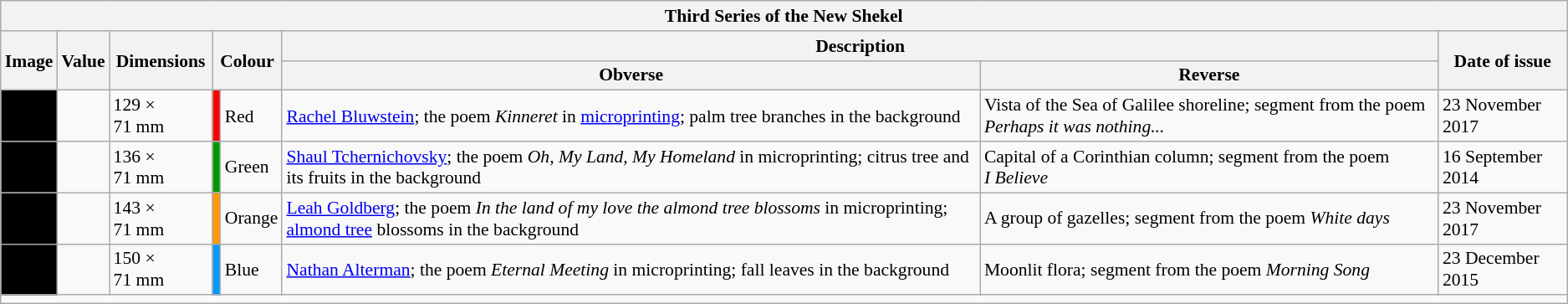<table class="wikitable" style="font-size: 90%">
<tr>
<th colspan="8">Third Series of the New Shekel</th>
</tr>
<tr>
<th rowspan="2">Image</th>
<th rowspan="2">Value</th>
<th rowspan="2">Dimensions</th>
<th rowspan="2" colspan="2">Colour</th>
<th colspan="2">Description</th>
<th rowspan="2">Date of issue</th>
</tr>
<tr>
<th>Obverse</th>
<th>Reverse</th>
</tr>
<tr>
<td style="text-align:right; background-color:#000;"></td>
<td></td>
<td>129 × 71 mm</td>
<td style="background-color:#F00;"></td>
<td>Red</td>
<td><a href='#'>Rachel Bluwstein</a>; the poem <em>Kinneret</em> in <a href='#'>microprinting</a>; palm tree branches in the background</td>
<td>Vista of the Sea of Galilee shoreline; segment from the poem <em>Perhaps it was nothing...</em></td>
<td>23 November 2017</td>
</tr>
<tr>
<td style="text-align:right; background-color:#000;"></td>
<td></td>
<td>136 × 71 mm</td>
<td style="background-color:#090;"></td>
<td>Green</td>
<td><a href='#'>Shaul Tchernichovsky</a>; the poem <em>Oh, My Land, My Homeland</em> in microprinting; citrus tree and its fruits in the background</td>
<td>Capital of a Corinthian column; segment from the poem <em>I Believe</em></td>
<td>16 September 2014</td>
</tr>
<tr>
<td style="text-align:right; background-color:#000;"></td>
<td></td>
<td>143 × 71 mm</td>
<td style="background-color:#F90;"></td>
<td>Orange</td>
<td><a href='#'>Leah Goldberg</a>; the poem <em>In the land of my love the almond tree blossoms</em> in microprinting; <a href='#'>almond tree</a> blossoms in the background</td>
<td>A group of gazelles; segment from the poem <em>White days</em></td>
<td>23 November 2017</td>
</tr>
<tr>
<td style="text-align:right; background-color:#000;"></td>
<td></td>
<td>150 × 71 mm</td>
<td style="background-color:#09F;"></td>
<td>Blue</td>
<td><a href='#'>Nathan Alterman</a>; the poem <em>Eternal Meeting</em> in microprinting; fall leaves in the background</td>
<td>Moonlit flora; segment from the poem <em>Morning Song</em></td>
<td>23 December 2015</td>
</tr>
<tr>
<td colspan="8"></td>
</tr>
</table>
